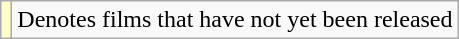<table class="wikitable">
<tr>
<td style="background:#FFFFCC;"></td>
<td>Denotes films that have not yet been released</td>
</tr>
</table>
